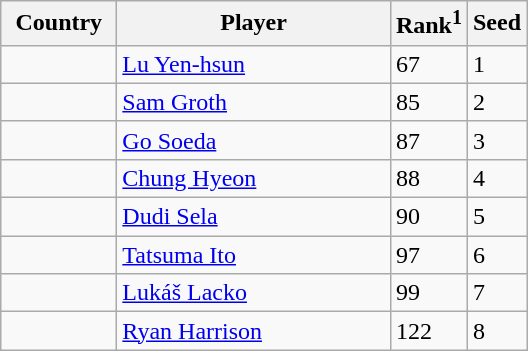<table class="sortable wikitable">
<tr>
<th width="70">Country</th>
<th width="175">Player</th>
<th>Rank<sup>1</sup></th>
<th>Seed</th>
</tr>
<tr>
<td></td>
<td><a href='#'>Lu Yen-hsun</a></td>
<td>67</td>
<td>1</td>
</tr>
<tr>
<td></td>
<td><a href='#'>Sam Groth</a></td>
<td>85</td>
<td>2</td>
</tr>
<tr>
<td></td>
<td><a href='#'>Go Soeda</a></td>
<td>87</td>
<td>3</td>
</tr>
<tr>
<td></td>
<td><a href='#'>Chung Hyeon</a></td>
<td>88</td>
<td>4</td>
</tr>
<tr>
<td></td>
<td><a href='#'>Dudi Sela</a></td>
<td>90</td>
<td>5</td>
</tr>
<tr>
<td></td>
<td><a href='#'>Tatsuma Ito</a></td>
<td>97</td>
<td>6</td>
</tr>
<tr>
<td></td>
<td><a href='#'>Lukáš Lacko</a></td>
<td>99</td>
<td>7</td>
</tr>
<tr>
<td></td>
<td><a href='#'>Ryan Harrison</a></td>
<td>122</td>
<td>8</td>
</tr>
</table>
